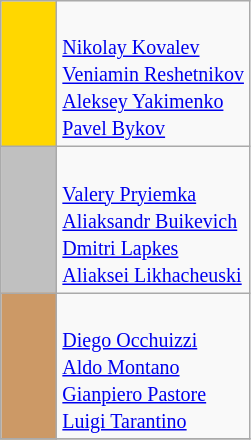<table class="wikitable" style="text-align:center">
<tr>
<td bgcolor="gold" width=30></td>
<td align=left><br><small><a href='#'>Nikolay Kovalev</a><br><a href='#'>Veniamin Reshetnikov </a><br><a href='#'>Aleksey Yakimenko</a><br><a href='#'>Pavel Bykov</a></small></td>
</tr>
<tr>
<td bgcolor="silver"></td>
<td align=left><br><small><a href='#'>Valery Pryiemka</a><br><a href='#'>Aliaksandr Buikevich</a><br><a href='#'>Dmitri Lapkes</a><br><a href='#'>Aliaksei Likhacheuski</a></small></td>
</tr>
<tr>
<td bgcolor="#cc9966"></td>
<td align=left><br><small><a href='#'>Diego Occhuizzi</a><br><a href='#'>Aldo Montano</a><br><a href='#'>Gianpiero Pastore</a><br><a href='#'>Luigi Tarantino</a></small></td>
</tr>
<tr>
</tr>
</table>
